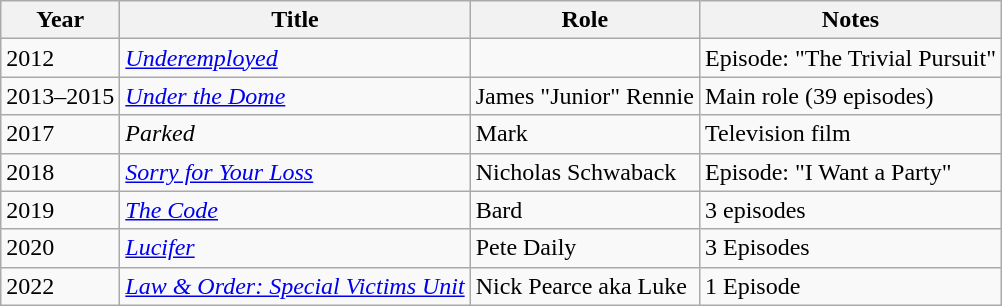<table class="wikitable sortable">
<tr>
<th>Year</th>
<th>Title</th>
<th>Role</th>
<th class="unsortable">Notes</th>
</tr>
<tr>
<td>2012</td>
<td><em><a href='#'>Underemployed</a></em></td>
<td></td>
<td>Episode: "The Trivial Pursuit"</td>
</tr>
<tr>
<td>2013–2015</td>
<td><em><a href='#'>Under the Dome</a></em></td>
<td>James "Junior" Rennie</td>
<td>Main role (39 episodes)</td>
</tr>
<tr>
<td>2017</td>
<td><em>Parked</em></td>
<td>Mark</td>
<td>Television film</td>
</tr>
<tr>
<td>2018</td>
<td><em><a href='#'>Sorry for Your Loss</a></em></td>
<td>Nicholas Schwaback</td>
<td>Episode: "I Want a Party"</td>
</tr>
<tr>
<td>2019</td>
<td><em><a href='#'>The Code</a></em></td>
<td>Bard</td>
<td>3 episodes</td>
</tr>
<tr>
<td>2020</td>
<td><em><a href='#'>Lucifer</a></em></td>
<td>Pete Daily</td>
<td>3 Episodes</td>
</tr>
<tr>
<td>2022</td>
<td><em><a href='#'>Law & Order: Special Victims Unit</a></em></td>
<td>Nick Pearce aka Luke</td>
<td>1 Episode</td>
</tr>
</table>
